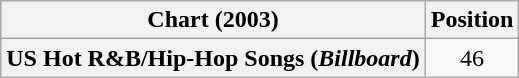<table class="wikitable plainrowheaders" style="text-align:center">
<tr>
<th scope="col">Chart (2003)</th>
<th scope="col">Position</th>
</tr>
<tr>
<th scope="row">US Hot R&B/Hip-Hop Songs (<em>Billboard</em>)</th>
<td>46</td>
</tr>
</table>
